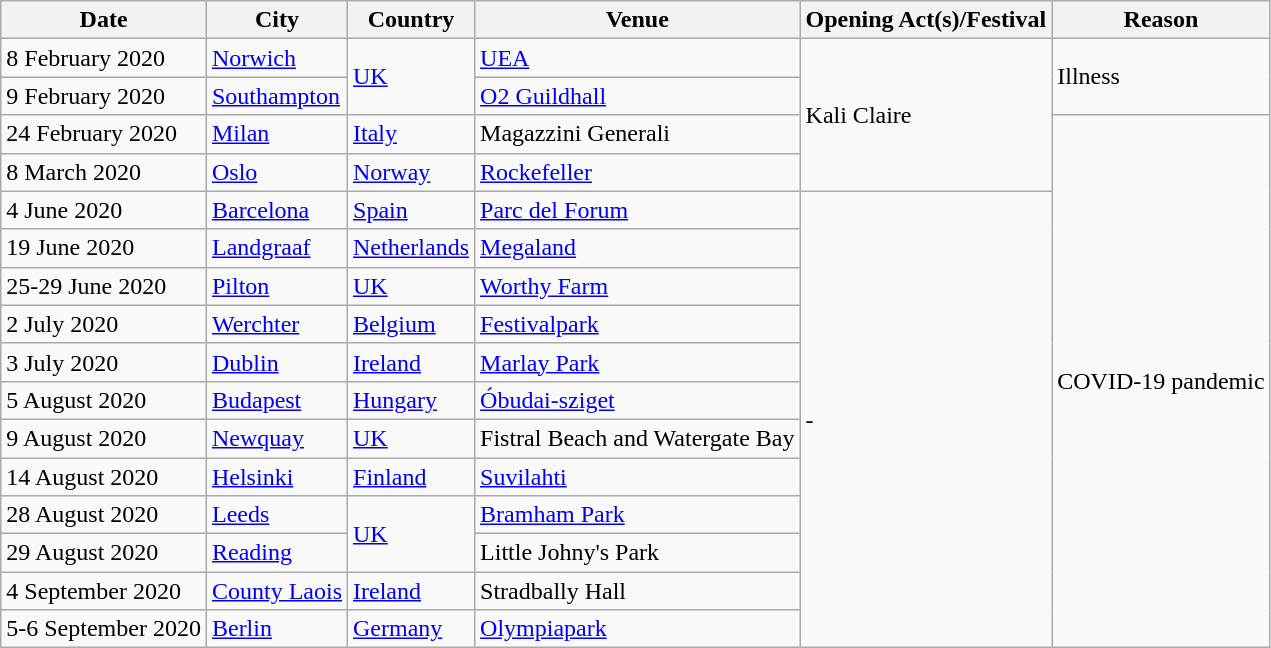<table class="wikitable">
<tr>
<th>Date</th>
<th>City</th>
<th>Country</th>
<th>Venue</th>
<th>Opening Act(s)/Festival</th>
<th>Reason</th>
</tr>
<tr>
<td>8 February 2020</td>
<td><a href='#'>Norwich</a></td>
<td rowspan="2"><a href='#'>UK</a></td>
<td><a href='#'>UEA</a></td>
<td rowspan="4">Kali Claire</td>
<td rowspan="2">Illness</td>
</tr>
<tr>
<td>9 February 2020</td>
<td><a href='#'>Southampton</a></td>
<td><a href='#'>O2 Guildhall</a></td>
</tr>
<tr>
<td>24 February 2020</td>
<td><a href='#'>Milan</a></td>
<td><a href='#'>Italy</a></td>
<td>Magazzini Generali</td>
<td rowspan="14">COVID-19 pandemic</td>
</tr>
<tr>
<td>8 March 2020</td>
<td><a href='#'>Oslo</a></td>
<td><a href='#'>Norway</a></td>
<td><a href='#'>Rockefeller</a></td>
</tr>
<tr>
<td>4 June 2020</td>
<td><a href='#'>Barcelona</a></td>
<td><a href='#'>Spain</a></td>
<td><a href='#'>Parc del Forum</a></td>
<td rowspan="12">-</td>
</tr>
<tr>
<td>19 June 2020</td>
<td><a href='#'>Landgraaf</a></td>
<td><a href='#'>Netherlands</a></td>
<td><a href='#'>Megaland</a></td>
</tr>
<tr>
<td>25-29 June 2020</td>
<td><a href='#'>Pilton</a></td>
<td><a href='#'>UK</a></td>
<td><a href='#'>Worthy Farm</a></td>
</tr>
<tr>
<td>2 July 2020</td>
<td><a href='#'>Werchter</a></td>
<td><a href='#'>Belgium</a></td>
<td><a href='#'>Festivalpark</a></td>
</tr>
<tr>
<td>3 July 2020</td>
<td><a href='#'>Dublin</a></td>
<td><a href='#'>Ireland</a></td>
<td><a href='#'>Marlay Park</a></td>
</tr>
<tr>
<td>5 August 2020</td>
<td><a href='#'>Budapest</a></td>
<td><a href='#'>Hungary</a></td>
<td><a href='#'>Óbudai-sziget</a></td>
</tr>
<tr>
<td>9 August 2020</td>
<td><a href='#'>Newquay</a></td>
<td><a href='#'>UK</a></td>
<td>Fistral Beach and Watergate Bay</td>
</tr>
<tr>
<td>14 August 2020</td>
<td><a href='#'>Helsinki</a></td>
<td><a href='#'>Finland</a></td>
<td><a href='#'>Suvilahti</a></td>
</tr>
<tr>
<td>28 August 2020</td>
<td><a href='#'>Leeds</a></td>
<td rowspan="2"><a href='#'>UK</a></td>
<td><a href='#'>Bramham Park</a></td>
</tr>
<tr>
<td>29 August 2020</td>
<td><a href='#'>Reading</a></td>
<td>Little Johny's Park</td>
</tr>
<tr>
<td>4 September 2020</td>
<td><a href='#'>County Laois</a></td>
<td><a href='#'>Ireland</a></td>
<td>Stradbally Hall</td>
</tr>
<tr>
<td>5-6 September 2020</td>
<td><a href='#'>Berlin</a></td>
<td><a href='#'>Germany</a></td>
<td><a href='#'>Olympiapark</a></td>
</tr>
</table>
